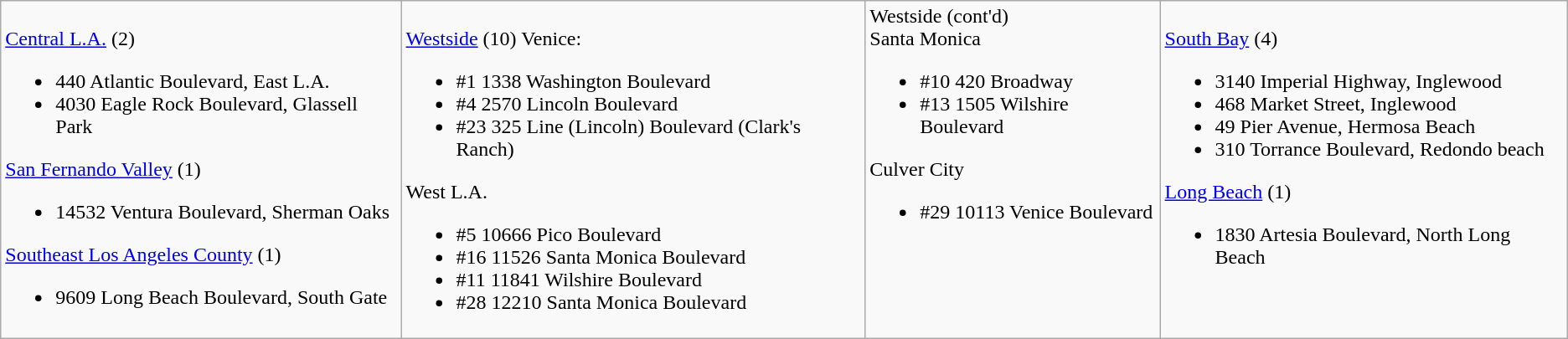<table class = wikitable>
<tr>
<td style="vertical-align:top;"><br><a href='#'>Central L.A.</a> (2)<ul><li>440 Atlantic Boulevard, East L.A.</li><li>4030 Eagle Rock Boulevard, Glassell Park</li></ul><a href='#'>San Fernando Valley</a>	 (1)<ul><li>14532 Ventura Boulevard, Sherman Oaks</li></ul><a href='#'>Southeast Los Angeles County</a> (1)<ul><li>9609 Long Beach Boulevard, South Gate</li></ul></td>
<td style="vertical-align:top;"><br><a href='#'>Westside</a> (10)
Venice:<ul><li>#1 1338 Washington Boulevard</li><li>#4 2570 Lincoln Boulevard</li><li>#23 325 Line (Lincoln) Boulevard (Clark's Ranch)</li></ul>West L.A.<ul><li>#5 10666 Pico Boulevard</li><li>#16 11526 Santa Monica Boulevard</li><li>#11 11841 Wilshire Boulevard</li><li>#28 12210 Santa Monica Boulevard</li></ul></td>
<td style="vertical-align:top;">Westside (cont'd)<br>Santa Monica<ul><li>#10 420 Broadway</li><li>#13 1505 Wilshire Boulevard</li></ul>Culver City<ul><li>#29 10113 Venice Boulevard</li></ul></td>
<td style="vertical-align:top;"><br><a href='#'>South Bay</a> (4)<ul><li>3140 Imperial Highway, Inglewood</li><li>468 Market Street, Inglewood</li><li>49 Pier Avenue, Hermosa Beach</li><li>310 Torrance Boulevard, Redondo beach</li></ul><a href='#'>Long Beach</a>	(1)<ul><li>1830 Artesia Boulevard, North Long Beach</li></ul></td>
</tr>
</table>
